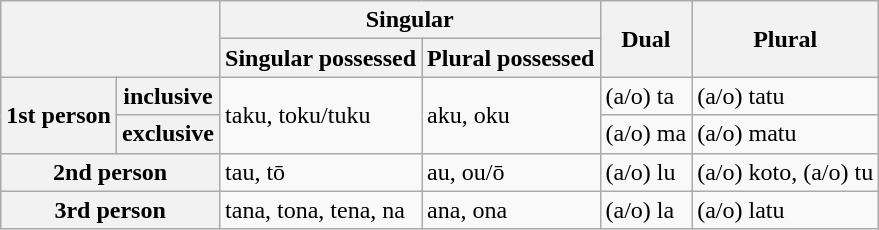<table class="wikitable">
<tr>
<th rowspan="2" colspan="2"></th>
<th colspan="2">Singular</th>
<th rowspan="2">Dual</th>
<th rowspan="2">Plural</th>
</tr>
<tr>
<th>Singular possessed</th>
<th>Plural possessed</th>
</tr>
<tr>
<th rowspan="2">1st person</th>
<th>inclusive</th>
<td rowspan="2">taku, toku/tuku</td>
<td rowspan="2">aku, oku</td>
<td>(a/o) ta</td>
<td>(a/o) tatu</td>
</tr>
<tr>
<th>exclusive</th>
<td>(a/o) ma</td>
<td>(a/o) matu</td>
</tr>
<tr>
<th colspan="2">2nd person</th>
<td>tau, tō</td>
<td>au, ou/ō</td>
<td>(a/o) lu</td>
<td>(a/o) koto, (a/o) tu</td>
</tr>
<tr>
<th colspan="2">3rd person</th>
<td>tana, tona, tena, na</td>
<td>ana, ona</td>
<td>(a/o) la</td>
<td>(a/o) latu</td>
</tr>
</table>
